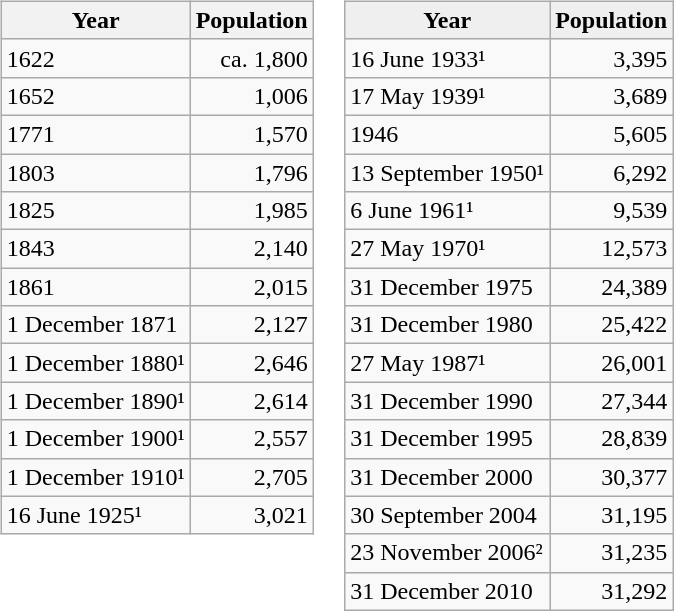<table>
<tr>
<td valign="top"><br><table class="wikitable">
<tr>
<th>Year</th>
<th>Population</th>
</tr>
<tr ---->
<td>1622</td>
<td align="right">ca. 1,800</td>
</tr>
<tr ---->
<td>1652</td>
<td align="right">1,006</td>
</tr>
<tr ---->
<td>1771</td>
<td align="right">1,570</td>
</tr>
<tr ---->
<td>1803</td>
<td align="right">1,796</td>
</tr>
<tr ---->
<td>1825</td>
<td align="right">1,985</td>
</tr>
<tr ---->
<td>1843</td>
<td align="right">2,140</td>
</tr>
<tr ---->
<td>1861</td>
<td align="right">2,015</td>
</tr>
<tr ---->
<td>1 December 1871</td>
<td align="right">2,127</td>
</tr>
<tr ---->
<td>1 December 1880¹</td>
<td align="right">2,646</td>
</tr>
<tr ---->
<td>1 December 1890¹</td>
<td align="right">2,614</td>
</tr>
<tr ---->
<td>1 December 1900¹</td>
<td align="right">2,557</td>
</tr>
<tr ---->
<td>1 December 1910¹</td>
<td align="right">2,705</td>
</tr>
<tr ---->
<td>16 June 1925¹</td>
<td align="right">3,021</td>
</tr>
</table>
</td>
<td valign="top"><br><table class="wikitable">
<tr>
<th style="background:#efefef;">Year</th>
<th style="background:#efefef;">Population</th>
</tr>
<tr ---->
<td>16 June 1933¹</td>
<td align="right">3,395</td>
</tr>
<tr ---->
<td>17 May 1939¹</td>
<td align="right">3,689</td>
</tr>
<tr ---->
<td>1946</td>
<td align="right">5,605</td>
</tr>
<tr ---->
<td>13 September 1950¹</td>
<td align="right">6,292</td>
</tr>
<tr ---->
<td>6 June 1961¹</td>
<td align="right">9,539</td>
</tr>
<tr ---->
<td>27 May 1970¹</td>
<td align="right">12,573</td>
</tr>
<tr ---->
<td>31 December 1975</td>
<td align="right">24,389</td>
</tr>
<tr ---->
<td>31 December 1980</td>
<td align="right">25,422</td>
</tr>
<tr ---->
<td>27 May 1987¹</td>
<td align="right">26,001</td>
</tr>
<tr ---->
<td>31 December 1990</td>
<td align="right">27,344</td>
</tr>
<tr ---->
<td>31 December 1995</td>
<td align="right">28,839</td>
</tr>
<tr ---->
<td>31 December 2000</td>
<td align="right">30,377</td>
</tr>
<tr ---->
<td>30 September 2004</td>
<td align="right">31,195</td>
</tr>
<tr ---->
<td>23 November 2006²</td>
<td align="right">31,235</td>
</tr>
<tr ---->
<td>31 December 2010</td>
<td align="right">31,292 </td>
</tr>
</table>
</td>
</tr>
</table>
